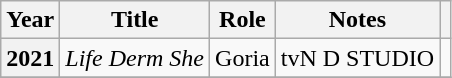<table class="wikitable sortable plainrowheaders">
<tr>
<th scope="col">Year</th>
<th scope="col">Title</th>
<th scope="col">Role</th>
<th scope="col">Notes</th>
<th scope="col" class="unsortable"></th>
</tr>
<tr>
<th scope="row">2021</th>
<td><em>Life Derm She</em></td>
<td>Goria</td>
<td>tvN D STUDIO</td>
<td></td>
</tr>
<tr>
</tr>
</table>
